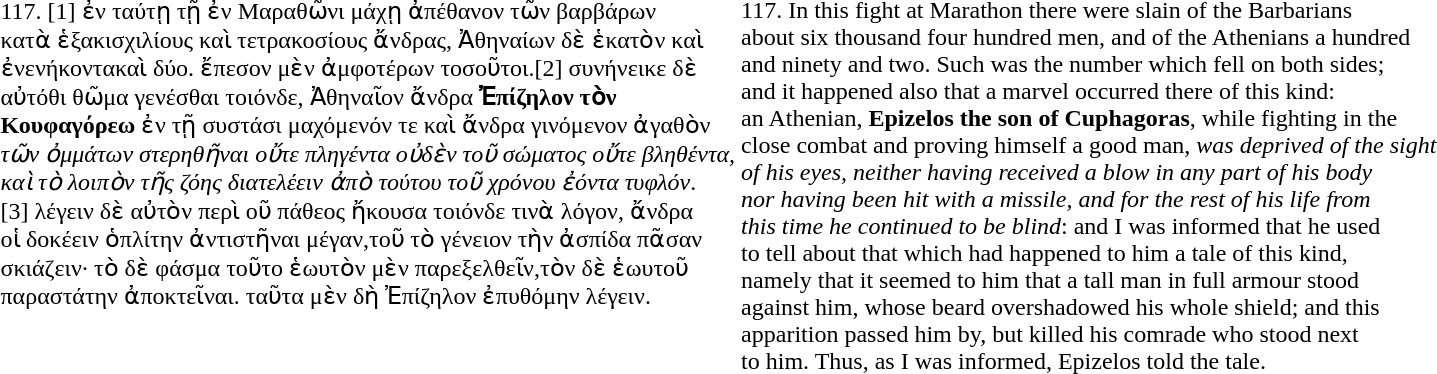<table style="border: 100px; margin-left:50px; white-space:nowrap;">
<tr>
<th scope="col" width="200px"></th>
<th scope="col" width="200px"></th>
</tr>
<tr border="100px">
</tr>
<tr Valign=top>
<td><br>117. [1] ἐν ταύτῃ τῇ ἐν Μαραθῶνι μάχῃ ἀπέθανον τῶν βαρβάρων<br> 
κατὰ ἑξακισχιλίους καὶ τετρακοσίους ἄνδρας, Ἀθηναίων δὲ ἑκατὸν καὶ<br>
ἐνενήκοντακαὶ δύο. ἔπεσον μὲν ἀμφοτέρων τοσοῦτοι.[2] συνήνεικε δὲ<br>
αὐτόθι θῶμα γενέσθαι τοιόνδε, Ἀθηναῖον ἄνδρα <strong>Ἐπίζηλον τὸν</strong><br> 
<strong>Κουφαγόρεω</strong> ἐν τῇ συστάσι μαχόμενόν τε καὶ ἄνδρα γινόμενον ἀγαθὸν<br>
<em>τῶν ὀμμάτων στερηθῆναι οὔτε πληγέντα οὐδὲν τοῦ σώματος οὔτε βληθέντα,</em><br>
<em>καὶ τὸ λοιπὸν τῆς ζόης διατελέειν ἀπὸ τούτου τοῦ χρόνου ἐόντα τυφλόν</em>.<br> 
[3] λέγειν δὲ αὐτὸν περὶ οῦ πάθεος ἤκουσα τοιόνδε τινὰ λόγον, ἄνδρα<br>
οἱ δοκέειν ὁπλίτην ἀντιστῆναι μέγαν,τοῦ τὸ γένειον τὴν ἀσπίδα πᾶσαν<br>
σκιάζειν· τὸ δὲ φάσμα τοῦτο ἑωυτὸν μὲν παρεξελθεῖν,τὸν δὲ ἑωυτοῦ <br>
παραστάτην ἀποκτεῖναι. ταῦτα μὲν δὴ Ἐπίζηλον ἐπυθόμην λέγειν.<br></td>
<td><br>117. In this fight at Marathon there were slain of the Barbarians<br>
about six thousand four hundred men, and of the Athenians a hundred <br>
and ninety and two. Such was the number which fell on both sides;<br>
and it happened also that a marvel occurred there of this kind:<br>
an Athenian, <strong>Epizelos the son of Cuphagoras</strong>, while fighting in the<br>
close combat and proving himself a good man, <em>was deprived of the sight</em><br>
<em>of his eyes, neither having received a blow in any part of his body</em> <br>
<em>nor having been hit with a missile, and for the rest of his life from</em><br>
<em>this time he continued to be blind</em>: and I was informed that he used<br>
to tell about that which had happened to him a tale of this kind,<br>
namely that it seemed to him that a tall man in full armour stood<br>
against him, whose beard overshadowed his whole shield; and this<br>
apparition passed him by, but killed his comrade who stood next<br>
to him. Thus, as I was informed, Epizelos told the tale. <br></td>
</tr>
</table>
